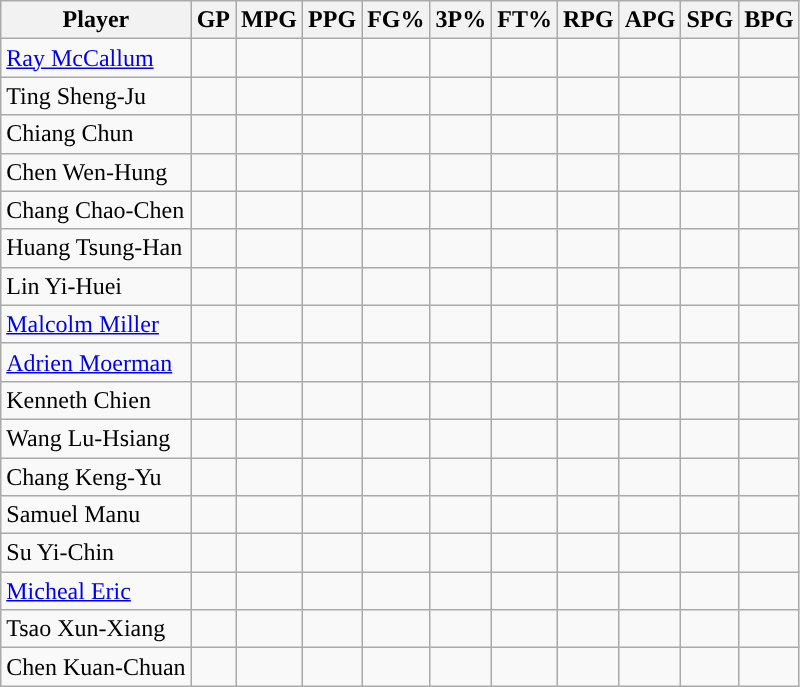<table class="wikitable">
<tr>
<th>Player</th>
<th>GP</th>
<th>MPG</th>
<th>PPG</th>
<th>FG%</th>
<th>3P%</th>
<th>FT%</th>
<th>RPG</th>
<th>APG</th>
<th>SPG</th>
<th>BPG</th>
</tr>
<tr>
<td><a href='#'>Ray McCallum</a></td>
<td></td>
<td></td>
<td></td>
<td></td>
<td></td>
<td></td>
<td></td>
<td></td>
<td></td>
<td></td>
</tr>
<tr>
<td>Ting Sheng-Ju</td>
<td></td>
<td></td>
<td></td>
<td></td>
<td></td>
<td></td>
<td></td>
<td></td>
<td></td>
<td></td>
</tr>
<tr>
<td>Chiang Chun</td>
<td></td>
<td></td>
<td></td>
<td></td>
<td></td>
<td></td>
<td></td>
<td></td>
<td></td>
<td></td>
</tr>
<tr>
<td>Chen Wen-Hung</td>
<td></td>
<td></td>
<td></td>
<td></td>
<td></td>
<td></td>
<td></td>
<td></td>
<td></td>
<td></td>
</tr>
<tr>
<td>Chang Chao-Chen</td>
<td></td>
<td></td>
<td></td>
<td></td>
<td></td>
<td></td>
<td></td>
<td></td>
<td></td>
<td></td>
</tr>
<tr>
<td>Huang Tsung-Han</td>
<td></td>
<td></td>
<td></td>
<td></td>
<td></td>
<td></td>
<td></td>
<td></td>
<td></td>
<td></td>
</tr>
<tr>
<td>Lin Yi-Huei</td>
<td></td>
<td></td>
<td></td>
<td></td>
<td></td>
<td></td>
<td></td>
<td></td>
<td></td>
<td></td>
</tr>
<tr>
<td><a href='#'>Malcolm Miller</a></td>
<td></td>
<td></td>
<td></td>
<td></td>
<td></td>
<td></td>
<td></td>
<td></td>
<td></td>
<td></td>
</tr>
<tr>
<td><a href='#'>Adrien Moerman</a></td>
<td></td>
<td></td>
<td></td>
<td></td>
<td></td>
<td></td>
<td></td>
<td></td>
<td></td>
<td></td>
</tr>
<tr>
<td>Kenneth Chien</td>
<td></td>
<td></td>
<td></td>
<td></td>
<td></td>
<td></td>
<td></td>
<td></td>
<td></td>
<td></td>
</tr>
<tr>
<td>Wang Lu-Hsiang</td>
<td></td>
<td></td>
<td></td>
<td></td>
<td></td>
<td></td>
<td></td>
<td></td>
<td></td>
<td></td>
</tr>
<tr>
<td>Chang Keng-Yu</td>
<td></td>
<td></td>
<td></td>
<td></td>
<td></td>
<td></td>
<td></td>
<td></td>
<td></td>
<td></td>
</tr>
<tr>
<td>Samuel Manu</td>
<td></td>
<td></td>
<td></td>
<td></td>
<td></td>
<td></td>
<td></td>
<td></td>
<td></td>
<td></td>
</tr>
<tr>
<td>Su Yi-Chin</td>
<td></td>
<td></td>
<td></td>
<td></td>
<td></td>
<td></td>
<td></td>
<td></td>
<td></td>
<td></td>
</tr>
<tr>
<td><a href='#'>Micheal Eric</a></td>
<td></td>
<td></td>
<td></td>
<td></td>
<td></td>
<td></td>
<td></td>
<td></td>
<td></td>
<td></td>
</tr>
<tr>
<td>Tsao Xun-Xiang</td>
<td></td>
<td></td>
<td></td>
<td></td>
<td></td>
<td></td>
<td></td>
<td></td>
<td></td>
<td></td>
</tr>
<tr>
<td>Chen Kuan-Chuan</td>
<td></td>
<td></td>
<td></td>
<td></td>
<td></td>
<td></td>
<td></td>
<td></td>
<td></td>
<td></td>
</tr>
</table>
